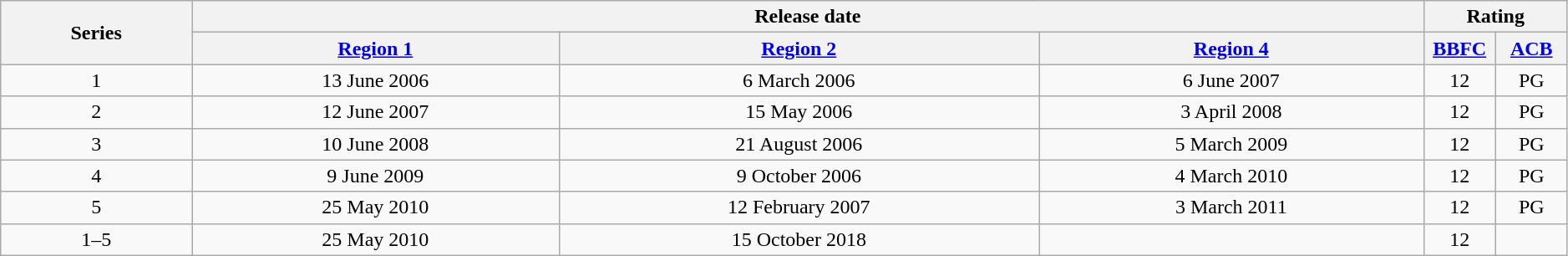<table class="wikitable" style="width:99%; text-align:center;">
<tr>
<th rowspan="2">Series</th>
<th colspan="3">Release date</th>
<th colspan="2">Rating</th>
</tr>
<tr>
<th><a href='#'>Region 1</a></th>
<th><a href='#'>Region 2</a></th>
<th><a href='#'>Region 4</a></th>
<th width=50><a href='#'>BBFC</a></th>
<th width=50><a href='#'>ACB</a></th>
</tr>
<tr>
<td>1</td>
<td>13 June 2006</td>
<td>6 March 2006</td>
<td>6 June 2007</td>
<td>12</td>
<td>PG</td>
</tr>
<tr>
<td>2</td>
<td>12 June 2007</td>
<td>15 May 2006</td>
<td>3 April 2008</td>
<td>12</td>
<td>PG</td>
</tr>
<tr>
<td>3</td>
<td>10 June 2008</td>
<td>21 August 2006</td>
<td>5 March 2009</td>
<td>12</td>
<td>PG</td>
</tr>
<tr>
<td>4</td>
<td>9 June 2009</td>
<td>9 October 2006</td>
<td>4 March 2010</td>
<td>12</td>
<td>PG</td>
</tr>
<tr>
<td>5</td>
<td>25 May 2010</td>
<td>12 February 2007</td>
<td>3 March 2011</td>
<td>12</td>
<td>PG</td>
</tr>
<tr>
<td>1–5</td>
<td>25 May 2010</td>
<td>15 October 2018</td>
<td></td>
<td>12</td>
<td></td>
</tr>
</table>
